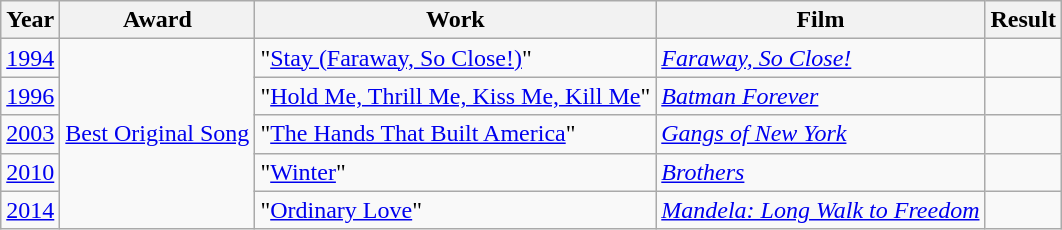<table class="wikitable">
<tr>
<th>Year</th>
<th>Award</th>
<th>Work</th>
<th>Film</th>
<th>Result</th>
</tr>
<tr>
<td><a href='#'>1994</a></td>
<td rowspan="5"><a href='#'>Best Original Song</a></td>
<td>"<a href='#'>Stay (Faraway, So Close!)</a>"</td>
<td><em><a href='#'>Faraway, So Close!</a></em></td>
<td></td>
</tr>
<tr>
<td><a href='#'>1996</a></td>
<td>"<a href='#'>Hold Me, Thrill Me, Kiss Me, Kill Me</a>"</td>
<td><em><a href='#'>Batman Forever</a></em></td>
<td></td>
</tr>
<tr>
<td><a href='#'>2003</a></td>
<td>"<a href='#'>The Hands That Built America</a>"</td>
<td><em><a href='#'>Gangs of New York</a></em></td>
<td></td>
</tr>
<tr>
<td><a href='#'>2010</a></td>
<td>"<a href='#'>Winter</a>"</td>
<td><em><a href='#'>Brothers</a></em></td>
<td></td>
</tr>
<tr>
<td><a href='#'>2014</a></td>
<td>"<a href='#'>Ordinary Love</a>"</td>
<td><em><a href='#'>Mandela: Long Walk to Freedom</a></em></td>
<td></td>
</tr>
</table>
